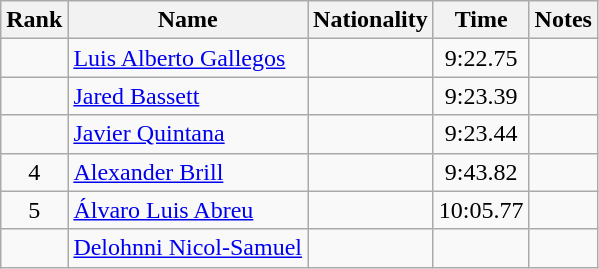<table class="wikitable sortable" style="text-align:center">
<tr>
<th>Rank</th>
<th>Name</th>
<th>Nationality</th>
<th>Time</th>
<th>Notes</th>
</tr>
<tr>
<td></td>
<td align=left><a href='#'>Luis Alberto Gallegos</a></td>
<td align=left></td>
<td>9:22.75</td>
<td></td>
</tr>
<tr>
<td></td>
<td align=left><a href='#'>Jared Bassett</a></td>
<td align=left></td>
<td>9:23.39</td>
<td></td>
</tr>
<tr>
<td></td>
<td align=left><a href='#'>Javier Quintana</a></td>
<td align=left></td>
<td>9:23.44</td>
<td></td>
</tr>
<tr>
<td>4</td>
<td align=left><a href='#'>Alexander Brill</a></td>
<td align=left></td>
<td>9:43.82</td>
<td></td>
</tr>
<tr>
<td>5</td>
<td align=left><a href='#'>Álvaro Luis Abreu</a></td>
<td align=left></td>
<td>10:05.77</td>
<td></td>
</tr>
<tr>
<td></td>
<td align=left><a href='#'>Delohnni Nicol-Samuel</a></td>
<td align=left></td>
<td></td>
<td></td>
</tr>
</table>
